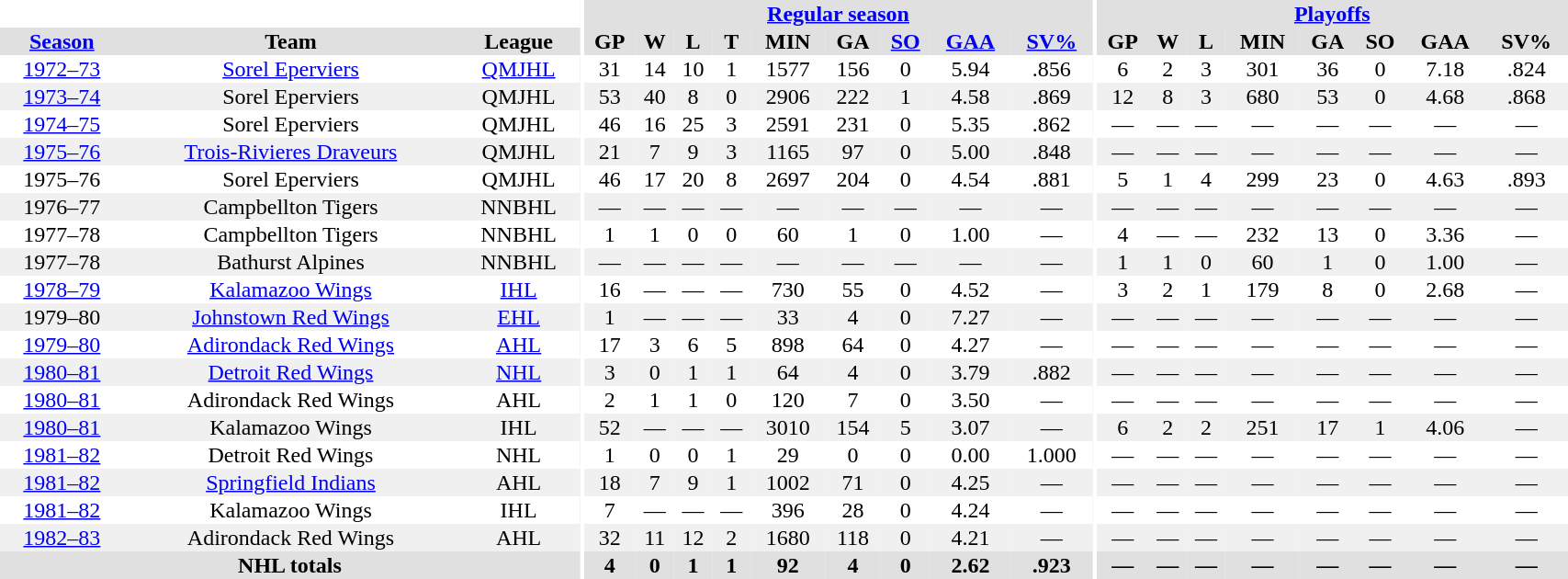<table border="0" cellpadding="1" cellspacing="0" style="width:90%; text-align:center;">
<tr bgcolor="#e0e0e0">
<th colspan="3" bgcolor="#ffffff"></th>
<th rowspan="99" bgcolor="#ffffff"></th>
<th colspan="9" bgcolor="#e0e0e0"><a href='#'>Regular season</a></th>
<th rowspan="99" bgcolor="#ffffff"></th>
<th colspan="8" bgcolor="#e0e0e0"><a href='#'>Playoffs</a></th>
</tr>
<tr bgcolor="#e0e0e0">
<th><a href='#'>Season</a></th>
<th>Team</th>
<th>League</th>
<th>GP</th>
<th>W</th>
<th>L</th>
<th>T</th>
<th>MIN</th>
<th>GA</th>
<th><a href='#'>SO</a></th>
<th><a href='#'>GAA</a></th>
<th><a href='#'>SV%</a></th>
<th>GP</th>
<th>W</th>
<th>L</th>
<th>MIN</th>
<th>GA</th>
<th>SO</th>
<th>GAA</th>
<th>SV%</th>
</tr>
<tr>
<td><a href='#'>1972–73</a></td>
<td><a href='#'>Sorel Eperviers</a></td>
<td><a href='#'>QMJHL</a></td>
<td>31</td>
<td>14</td>
<td>10</td>
<td>1</td>
<td>1577</td>
<td>156</td>
<td>0</td>
<td>5.94</td>
<td>.856</td>
<td>6</td>
<td>2</td>
<td>3</td>
<td>301</td>
<td>36</td>
<td>0</td>
<td>7.18</td>
<td>.824</td>
</tr>
<tr bgcolor="#f0f0f0">
<td><a href='#'>1973–74</a></td>
<td>Sorel Eperviers</td>
<td>QMJHL</td>
<td>53</td>
<td>40</td>
<td>8</td>
<td>0</td>
<td>2906</td>
<td>222</td>
<td>1</td>
<td>4.58</td>
<td>.869</td>
<td>12</td>
<td>8</td>
<td>3</td>
<td>680</td>
<td>53</td>
<td>0</td>
<td>4.68</td>
<td>.868</td>
</tr>
<tr>
<td><a href='#'>1974–75</a></td>
<td>Sorel Eperviers</td>
<td>QMJHL</td>
<td>46</td>
<td>16</td>
<td>25</td>
<td>3</td>
<td>2591</td>
<td>231</td>
<td>0</td>
<td>5.35</td>
<td>.862</td>
<td>—</td>
<td>—</td>
<td>—</td>
<td>—</td>
<td>—</td>
<td>—</td>
<td>—</td>
<td>—</td>
</tr>
<tr bgcolor="#f0f0f0">
<td><a href='#'>1975–76</a></td>
<td><a href='#'>Trois-Rivieres Draveurs</a></td>
<td>QMJHL</td>
<td>21</td>
<td>7</td>
<td>9</td>
<td>3</td>
<td>1165</td>
<td>97</td>
<td>0</td>
<td>5.00</td>
<td>.848</td>
<td>—</td>
<td>—</td>
<td>—</td>
<td>—</td>
<td>—</td>
<td>—</td>
<td>—</td>
<td>—</td>
</tr>
<tr>
<td>1975–76</td>
<td>Sorel Eperviers</td>
<td>QMJHL</td>
<td>46</td>
<td>17</td>
<td>20</td>
<td>8</td>
<td>2697</td>
<td>204</td>
<td>0</td>
<td>4.54</td>
<td>.881</td>
<td>5</td>
<td>1</td>
<td>4</td>
<td>299</td>
<td>23</td>
<td>0</td>
<td>4.63</td>
<td>.893</td>
</tr>
<tr bgcolor="#f0f0f0">
<td>1976–77</td>
<td>Campbellton Tigers</td>
<td>NNBHL</td>
<td>—</td>
<td>—</td>
<td>—</td>
<td>—</td>
<td>—</td>
<td>—</td>
<td>—</td>
<td>—</td>
<td>—</td>
<td>—</td>
<td>—</td>
<td>—</td>
<td>—</td>
<td>—</td>
<td>—</td>
<td>—</td>
<td>—</td>
</tr>
<tr>
<td>1977–78</td>
<td>Campbellton Tigers</td>
<td>NNBHL</td>
<td>1</td>
<td>1</td>
<td>0</td>
<td>0</td>
<td>60</td>
<td>1</td>
<td>0</td>
<td>1.00</td>
<td>—</td>
<td>4</td>
<td>—</td>
<td>—</td>
<td>232</td>
<td>13</td>
<td>0</td>
<td>3.36</td>
<td>—</td>
</tr>
<tr bgcolor="#f0f0f0">
<td>1977–78</td>
<td>Bathurst Alpines</td>
<td>NNBHL</td>
<td>—</td>
<td>—</td>
<td>—</td>
<td>—</td>
<td>—</td>
<td>—</td>
<td>—</td>
<td>—</td>
<td>—</td>
<td>1</td>
<td>1</td>
<td>0</td>
<td>60</td>
<td>1</td>
<td>0</td>
<td>1.00</td>
<td>—</td>
</tr>
<tr>
<td><a href='#'>1978–79</a></td>
<td><a href='#'>Kalamazoo Wings</a></td>
<td><a href='#'>IHL</a></td>
<td>16</td>
<td>—</td>
<td>—</td>
<td>—</td>
<td>730</td>
<td>55</td>
<td>0</td>
<td>4.52</td>
<td>—</td>
<td>3</td>
<td>2</td>
<td>1</td>
<td>179</td>
<td>8</td>
<td>0</td>
<td>2.68</td>
<td>—</td>
</tr>
<tr bgcolor="#f0f0f0">
<td>1979–80</td>
<td><a href='#'>Johnstown Red Wings</a></td>
<td><a href='#'>EHL</a></td>
<td>1</td>
<td>—</td>
<td>—</td>
<td>—</td>
<td>33</td>
<td>4</td>
<td>0</td>
<td>7.27</td>
<td>—</td>
<td>—</td>
<td>—</td>
<td>—</td>
<td>—</td>
<td>—</td>
<td>—</td>
<td>—</td>
<td>—</td>
</tr>
<tr>
<td><a href='#'>1979–80</a></td>
<td><a href='#'>Adirondack Red Wings</a></td>
<td><a href='#'>AHL</a></td>
<td>17</td>
<td>3</td>
<td>6</td>
<td>5</td>
<td>898</td>
<td>64</td>
<td>0</td>
<td>4.27</td>
<td>—</td>
<td>—</td>
<td>—</td>
<td>—</td>
<td>—</td>
<td>—</td>
<td>—</td>
<td>—</td>
<td>—</td>
</tr>
<tr bgcolor="#f0f0f0">
<td><a href='#'>1980–81</a></td>
<td><a href='#'>Detroit Red Wings</a></td>
<td><a href='#'>NHL</a></td>
<td>3</td>
<td>0</td>
<td>1</td>
<td>1</td>
<td>64</td>
<td>4</td>
<td>0</td>
<td>3.79</td>
<td>.882</td>
<td>—</td>
<td>—</td>
<td>—</td>
<td>—</td>
<td>—</td>
<td>—</td>
<td>—</td>
<td>—</td>
</tr>
<tr>
<td><a href='#'>1980–81</a></td>
<td>Adirondack Red Wings</td>
<td>AHL</td>
<td>2</td>
<td>1</td>
<td>1</td>
<td>0</td>
<td>120</td>
<td>7</td>
<td>0</td>
<td>3.50</td>
<td>—</td>
<td>—</td>
<td>—</td>
<td>—</td>
<td>—</td>
<td>—</td>
<td>—</td>
<td>—</td>
<td>—</td>
</tr>
<tr bgcolor="#f0f0f0">
<td><a href='#'>1980–81</a></td>
<td>Kalamazoo Wings</td>
<td>IHL</td>
<td>52</td>
<td>—</td>
<td>—</td>
<td>—</td>
<td>3010</td>
<td>154</td>
<td>5</td>
<td>3.07</td>
<td>—</td>
<td>6</td>
<td>2</td>
<td>2</td>
<td>251</td>
<td>17</td>
<td>1</td>
<td>4.06</td>
<td>—</td>
</tr>
<tr>
<td><a href='#'>1981–82</a></td>
<td>Detroit Red Wings</td>
<td>NHL</td>
<td>1</td>
<td>0</td>
<td>0</td>
<td>1</td>
<td>29</td>
<td>0</td>
<td>0</td>
<td>0.00</td>
<td>1.000</td>
<td>—</td>
<td>—</td>
<td>—</td>
<td>—</td>
<td>—</td>
<td>—</td>
<td>—</td>
<td>—</td>
</tr>
<tr bgcolor="#f0f0f0">
<td><a href='#'>1981–82</a></td>
<td><a href='#'>Springfield Indians</a></td>
<td>AHL</td>
<td>18</td>
<td>7</td>
<td>9</td>
<td>1</td>
<td>1002</td>
<td>71</td>
<td>0</td>
<td>4.25</td>
<td>—</td>
<td>—</td>
<td>—</td>
<td>—</td>
<td>—</td>
<td>—</td>
<td>—</td>
<td>—</td>
<td>—</td>
</tr>
<tr>
<td><a href='#'>1981–82</a></td>
<td>Kalamazoo Wings</td>
<td>IHL</td>
<td>7</td>
<td>—</td>
<td>—</td>
<td>—</td>
<td>396</td>
<td>28</td>
<td>0</td>
<td>4.24</td>
<td>—</td>
<td>—</td>
<td>—</td>
<td>—</td>
<td>—</td>
<td>—</td>
<td>—</td>
<td>—</td>
<td>—</td>
</tr>
<tr bgcolor="#f0f0f0">
<td><a href='#'>1982–83</a></td>
<td>Adirondack Red Wings</td>
<td>AHL</td>
<td>32</td>
<td>11</td>
<td>12</td>
<td>2</td>
<td>1680</td>
<td>118</td>
<td>0</td>
<td>4.21</td>
<td>—</td>
<td>—</td>
<td>—</td>
<td>—</td>
<td>—</td>
<td>—</td>
<td>—</td>
<td>—</td>
<td>—</td>
</tr>
<tr bgcolor="#e0e0e0">
<th colspan=3>NHL totals</th>
<th>4</th>
<th>0</th>
<th>1</th>
<th>1</th>
<th>92</th>
<th>4</th>
<th>0</th>
<th>2.62</th>
<th>.923</th>
<th>—</th>
<th>—</th>
<th>—</th>
<th>—</th>
<th>—</th>
<th>—</th>
<th>—</th>
<th>—</th>
</tr>
</table>
